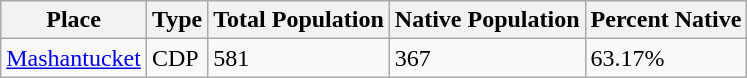<table class="wikitable sortable">
<tr>
<th>Place</th>
<th>Type</th>
<th>Total Population</th>
<th>Native Population</th>
<th>Percent Native</th>
</tr>
<tr>
<td><a href='#'>Mashantucket</a></td>
<td>CDP</td>
<td>581</td>
<td>367</td>
<td>63.17%</td>
</tr>
</table>
